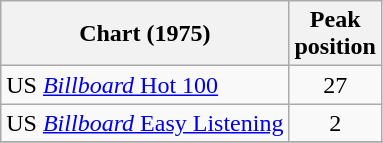<table class="wikitable sortable">
<tr>
<th>Chart (1975)</th>
<th>Peak<br>position</th>
</tr>
<tr>
<td>US <a href='#'><em>Billboard</em> Hot 100</a></td>
<td style="text-align:center;">27</td>
</tr>
<tr>
<td>US <a href='#'><em>Billboard</em> Easy Listening</a></td>
<td style="text-align:center;">2</td>
</tr>
<tr>
</tr>
</table>
